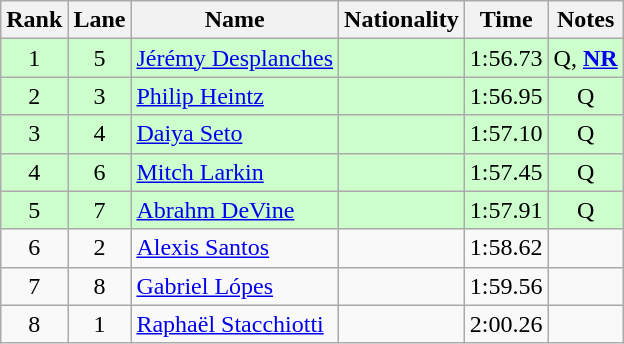<table class="wikitable sortable" style="text-align:center">
<tr>
<th>Rank</th>
<th>Lane</th>
<th>Name</th>
<th>Nationality</th>
<th>Time</th>
<th>Notes</th>
</tr>
<tr bgcolor=ccffcc>
<td>1</td>
<td>5</td>
<td align=left><a href='#'>Jérémy Desplanches</a></td>
<td align=left></td>
<td>1:56.73</td>
<td>Q, <strong><a href='#'>NR</a></strong></td>
</tr>
<tr bgcolor=ccffcc>
<td>2</td>
<td>3</td>
<td align=left><a href='#'>Philip Heintz</a></td>
<td align=left></td>
<td>1:56.95</td>
<td>Q</td>
</tr>
<tr bgcolor=ccffcc>
<td>3</td>
<td>4</td>
<td align=left><a href='#'>Daiya Seto</a></td>
<td align=left></td>
<td>1:57.10</td>
<td>Q</td>
</tr>
<tr bgcolor=ccffcc>
<td>4</td>
<td>6</td>
<td align=left><a href='#'>Mitch Larkin</a></td>
<td align=left></td>
<td>1:57.45</td>
<td>Q</td>
</tr>
<tr bgcolor=ccffcc>
<td>5</td>
<td>7</td>
<td align=left><a href='#'>Abrahm DeVine</a></td>
<td align=left></td>
<td>1:57.91</td>
<td>Q</td>
</tr>
<tr>
<td>6</td>
<td>2</td>
<td align=left><a href='#'>Alexis Santos</a></td>
<td align=left></td>
<td>1:58.62</td>
<td></td>
</tr>
<tr>
<td>7</td>
<td>8</td>
<td align=left><a href='#'>Gabriel Lópes</a></td>
<td align=left></td>
<td>1:59.56</td>
<td></td>
</tr>
<tr>
<td>8</td>
<td>1</td>
<td align=left><a href='#'>Raphaël Stacchiotti</a></td>
<td align=left></td>
<td>2:00.26</td>
<td></td>
</tr>
</table>
